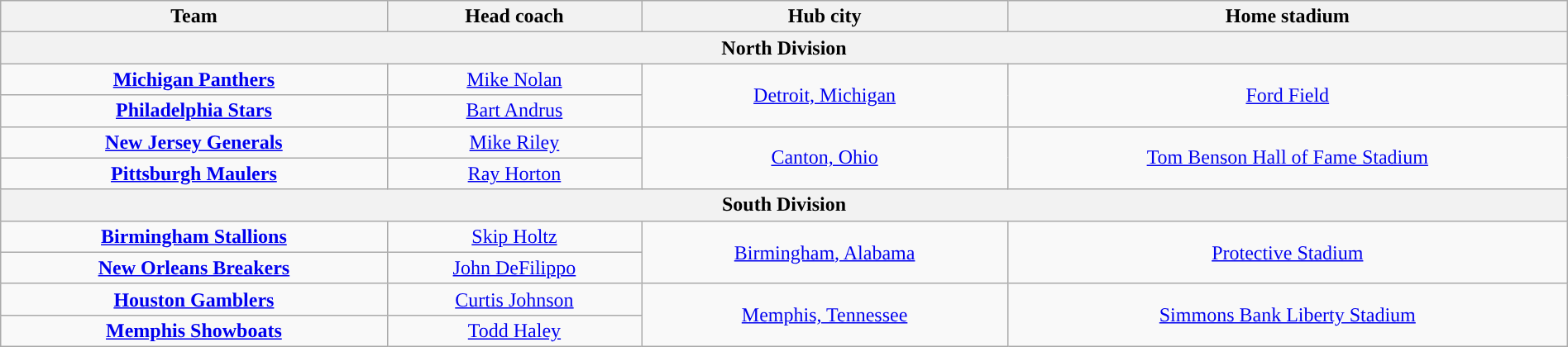<table class="wikitable" style="width:100%">
<tr>
<th>Team</th>
<th>Head coach</th>
<th>Hub city</th>
<th>Home stadium</th>
</tr>
<tr>
<th colspan="4" style="text-align:center;">North Division</th>
</tr>
<tr style="text-align:center;">
<td style="text-align:center;"><a href='#'><strong>Michigan Panthers</strong></a></td>
<td style="text-align:center;"><a href='#'>Mike Nolan</a></td>
<td style="text-align:center;" rowspan=2><a href='#'>Detroit, Michigan</a></td>
<td style="text-align:center;" rowspan=2><a href='#'>Ford Field</a></td>
</tr>
<tr>
<td style="text-align:center;"><a href='#'><strong>Philadelphia Stars</strong></a></td>
<td style="text-align:center;"><a href='#'>Bart Andrus</a></td>
</tr>
<tr>
<td style="text-align:center;"><a href='#'><strong>New Jersey Generals</strong></a></td>
<td style="text-align:center;"><a href='#'>Mike Riley</a></td>
<td style="text-align:center;" rowspan=2><a href='#'>Canton, Ohio</a></td>
<td style="text-align:center;" rowspan=2><a href='#'>Tom Benson Hall of Fame Stadium</a></td>
</tr>
<tr>
<td style="text-align:center;"><a href='#'><strong>Pittsburgh Maulers</strong></a></td>
<td style="text-align:center;"><a href='#'>Ray Horton</a></td>
</tr>
<tr>
<th colspan="4" style="text-align:center;">South Division</th>
</tr>
<tr style="text-align:center;">
<td style="text-align:center;"><a href='#'><strong>Birmingham Stallions</strong></a></td>
<td style="text-align:center;"><a href='#'>Skip Holtz</a></td>
<td style="text-align:center;" rowspan=2><a href='#'>Birmingham, Alabama</a></td>
<td style="text-align:center;" rowspan=2><a href='#'>Protective Stadium</a></td>
</tr>
<tr>
<td style="text-align:center;"><a href='#'><strong>New Orleans Breakers</strong></a></td>
<td style="text-align:center;"><a href='#'>John DeFilippo</a></td>
</tr>
<tr>
<td style="text-align:center;"><a href='#'><strong>Houston Gamblers</strong></a></td>
<td style="text-align:center;"><a href='#'>Curtis Johnson</a></td>
<td style="text-align:center;" rowspan=2><a href='#'>Memphis, Tennessee</a></td>
<td style="text-align:center;" rowspan=2><a href='#'>Simmons Bank Liberty Stadium</a></td>
</tr>
<tr>
<td style="text-align:center;"><a href='#'><strong>Memphis Showboats</strong></a></td>
<td style="text-align:center;"><a href='#'>Todd Haley</a></td>
</tr>
</table>
